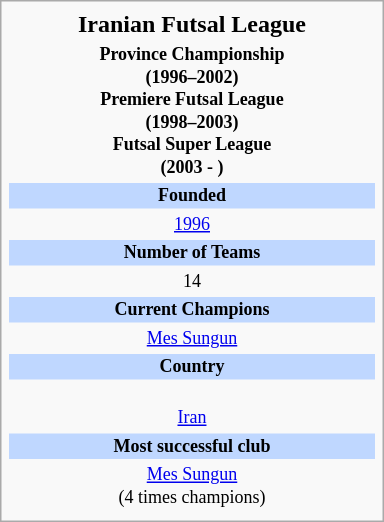<table class="infobox football" style="width: 16em; text-align: center;">
<tr>
<th style="font-size: 16px;">Iranian Futsal League</th>
</tr>
<tr>
<th style="font-size: 12px;">Province Championship <br> (1996–2002) <br> Premiere Futsal League <br> (1998–2003) <br> Futsal Super League <br> (2003 - )</th>
</tr>
<tr>
<td style="font-size: 12px; background: #BFD7FF;"><strong>Founded</strong></td>
</tr>
<tr>
<td style="font-size: 12px;"><a href='#'>1996</a></td>
</tr>
<tr>
<td style="font-size: 12px; background: #BFD7FF;"><strong>Number of Teams</strong></td>
</tr>
<tr>
<td style="font-size: 12px;">14</td>
</tr>
<tr>
<td style="font-size: 12px; background: #BFD7FF;"><strong>Current Champions</strong></td>
</tr>
<tr>
<td style="font-size: 12px;"><a href='#'>Mes Sungun</a></td>
</tr>
<tr>
<td style="font-size: 12px; background: #BFD7FF;"><strong>Country</strong></td>
</tr>
<tr>
<td style="font-size: 12px;"> <br> <a href='#'>Iran</a></td>
</tr>
<tr>
<td style="font-size: 12px; background: #BFD7FF;"><strong>Most successful club</strong></td>
</tr>
<tr>
<td style="font-size: 12px;"><a href='#'>Mes Sungun</a><br>(4 times champions)</td>
</tr>
<tr>
</tr>
</table>
